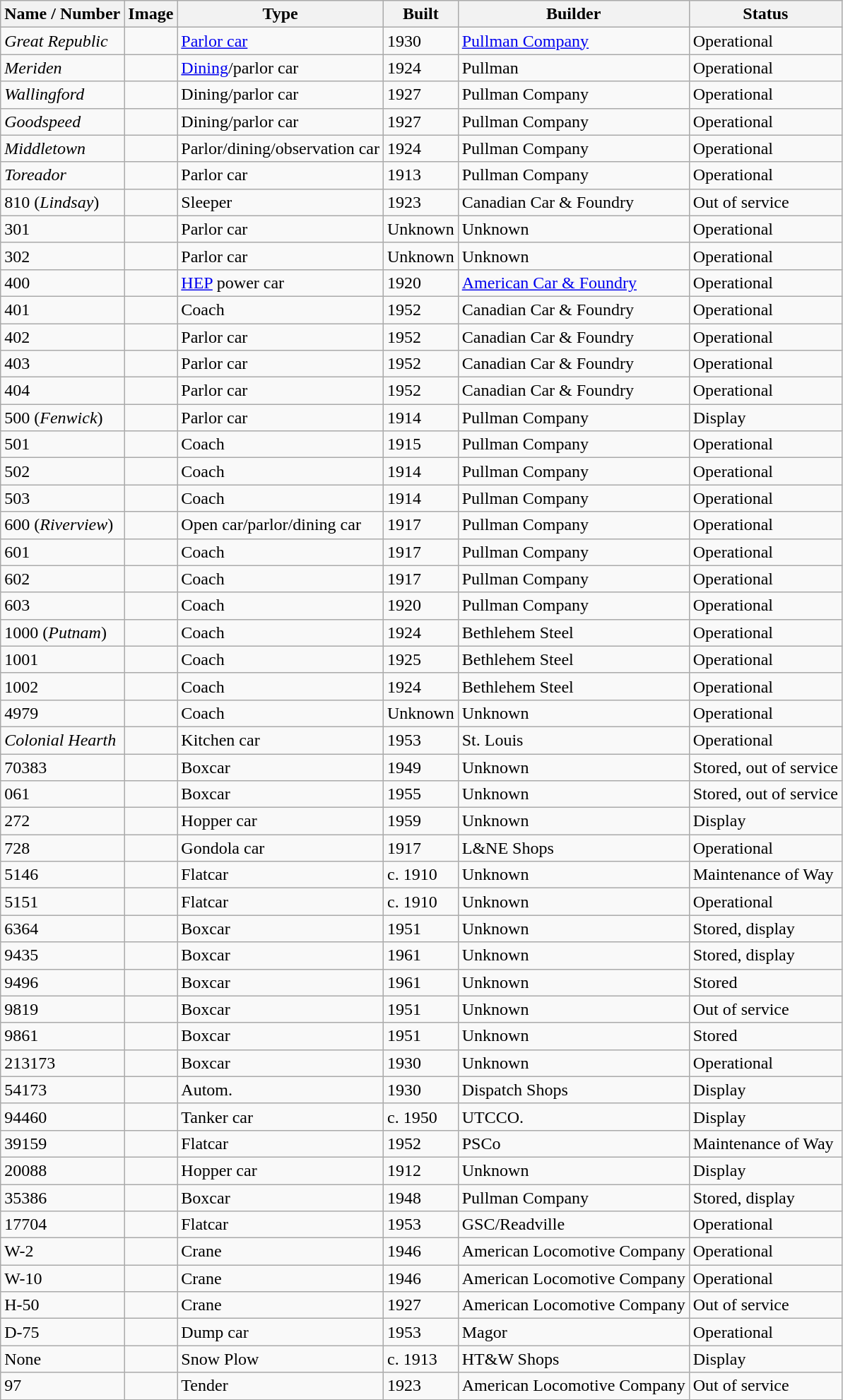<table class="wikitable">
<tr>
<th>Name / Number</th>
<th>Image</th>
<th>Type</th>
<th>Built</th>
<th>Builder</th>
<th>Status</th>
</tr>
<tr>
<td><em>Great Republic</em></td>
<td></td>
<td><a href='#'>Parlor car</a></td>
<td>1930</td>
<td><a href='#'>Pullman Company</a></td>
<td>Operational</td>
</tr>
<tr>
<td><em>Meriden</em></td>
<td></td>
<td><a href='#'>Dining</a>/parlor car</td>
<td>1924</td>
<td>Pullman</td>
<td>Operational</td>
</tr>
<tr>
<td><em>Wallingford</em></td>
<td></td>
<td>Dining/parlor car</td>
<td>1927</td>
<td>Pullman Company</td>
<td>Operational</td>
</tr>
<tr>
<td><em>Goodspeed</em></td>
<td></td>
<td>Dining/parlor car</td>
<td>1927</td>
<td>Pullman Company</td>
<td>Operational</td>
</tr>
<tr>
<td><em>Middletown</em></td>
<td></td>
<td>Parlor/dining/observation car</td>
<td>1924</td>
<td>Pullman Company</td>
<td>Operational</td>
</tr>
<tr>
<td><em>Toreador</em></td>
<td></td>
<td>Parlor car</td>
<td>1913</td>
<td>Pullman Company</td>
<td>Operational</td>
</tr>
<tr>
<td>810 (<em>Lindsay</em>)</td>
<td></td>
<td>Sleeper</td>
<td>1923</td>
<td>Canadian Car & Foundry</td>
<td>Out of service</td>
</tr>
<tr>
<td>301</td>
<td></td>
<td>Parlor car</td>
<td>Unknown</td>
<td>Unknown</td>
<td>Operational</td>
</tr>
<tr>
<td>302</td>
<td></td>
<td>Parlor car</td>
<td>Unknown</td>
<td>Unknown</td>
<td>Operational</td>
</tr>
<tr>
<td>400</td>
<td></td>
<td><a href='#'>HEP</a> power car</td>
<td>1920</td>
<td><a href='#'>American Car & Foundry</a></td>
<td>Operational</td>
</tr>
<tr>
<td>401</td>
<td></td>
<td>Coach</td>
<td>1952</td>
<td>Canadian Car & Foundry</td>
<td>Operational</td>
</tr>
<tr>
<td>402</td>
<td></td>
<td>Parlor car</td>
<td>1952</td>
<td>Canadian Car & Foundry</td>
<td>Operational</td>
</tr>
<tr>
<td>403</td>
<td></td>
<td>Parlor car</td>
<td>1952</td>
<td>Canadian Car & Foundry</td>
<td>Operational</td>
</tr>
<tr>
<td>404</td>
<td></td>
<td>Parlor car</td>
<td>1952</td>
<td>Canadian Car & Foundry</td>
<td>Operational</td>
</tr>
<tr>
<td>500 (<em>Fenwick</em>)</td>
<td></td>
<td>Parlor car</td>
<td>1914</td>
<td>Pullman Company</td>
<td>Display</td>
</tr>
<tr>
<td>501</td>
<td></td>
<td>Coach</td>
<td>1915</td>
<td>Pullman Company</td>
<td>Operational</td>
</tr>
<tr>
<td>502</td>
<td></td>
<td>Coach</td>
<td>1914</td>
<td>Pullman Company</td>
<td>Operational</td>
</tr>
<tr>
<td>503</td>
<td></td>
<td>Coach</td>
<td>1914</td>
<td>Pullman Company</td>
<td>Operational</td>
</tr>
<tr>
<td>600 (<em>Riverview</em>)</td>
<td></td>
<td>Open car/parlor/dining car</td>
<td>1917</td>
<td>Pullman Company</td>
<td>Operational</td>
</tr>
<tr>
<td>601</td>
<td></td>
<td>Coach</td>
<td>1917</td>
<td>Pullman Company</td>
<td>Operational</td>
</tr>
<tr>
<td>602</td>
<td></td>
<td>Coach</td>
<td>1917</td>
<td>Pullman Company</td>
<td>Operational</td>
</tr>
<tr>
<td>603</td>
<td></td>
<td>Coach</td>
<td>1920</td>
<td>Pullman Company</td>
<td>Operational</td>
</tr>
<tr>
<td>1000 (<em>Putnam</em>)</td>
<td></td>
<td>Coach</td>
<td>1924</td>
<td>Bethlehem Steel</td>
<td>Operational</td>
</tr>
<tr>
<td>1001</td>
<td></td>
<td>Coach</td>
<td>1925</td>
<td>Bethlehem Steel</td>
<td>Operational</td>
</tr>
<tr>
<td>1002</td>
<td></td>
<td>Coach</td>
<td>1924</td>
<td>Bethlehem Steel</td>
<td>Operational</td>
</tr>
<tr>
<td>4979</td>
<td></td>
<td>Coach</td>
<td>Unknown</td>
<td>Unknown</td>
<td>Operational</td>
</tr>
<tr>
<td><em>Colonial Hearth</em></td>
<td></td>
<td>Kitchen car</td>
<td>1953</td>
<td>St. Louis</td>
<td>Operational</td>
</tr>
<tr>
<td>70383</td>
<td></td>
<td>Boxcar</td>
<td>1949</td>
<td>Unknown</td>
<td>Stored, out of service</td>
</tr>
<tr>
<td>061</td>
<td></td>
<td>Boxcar</td>
<td>1955</td>
<td>Unknown</td>
<td>Stored, out of service</td>
</tr>
<tr>
<td>272</td>
<td></td>
<td>Hopper car</td>
<td>1959</td>
<td>Unknown</td>
<td>Display</td>
</tr>
<tr>
<td>728</td>
<td></td>
<td>Gondola car</td>
<td>1917</td>
<td>L&NE Shops</td>
<td>Operational</td>
</tr>
<tr>
<td>5146</td>
<td></td>
<td>Flatcar</td>
<td>c. 1910</td>
<td>Unknown</td>
<td>Maintenance of Way</td>
</tr>
<tr>
<td>5151</td>
<td></td>
<td>Flatcar</td>
<td>c. 1910</td>
<td>Unknown</td>
<td>Operational</td>
</tr>
<tr>
<td>6364</td>
<td></td>
<td>Boxcar</td>
<td>1951</td>
<td>Unknown</td>
<td>Stored, display</td>
</tr>
<tr>
<td>9435</td>
<td></td>
<td>Boxcar</td>
<td>1961</td>
<td>Unknown</td>
<td>Stored, display</td>
</tr>
<tr>
<td>9496</td>
<td></td>
<td>Boxcar</td>
<td>1961</td>
<td>Unknown</td>
<td>Stored</td>
</tr>
<tr>
<td>9819</td>
<td></td>
<td>Boxcar</td>
<td>1951</td>
<td>Unknown</td>
<td>Out of service</td>
</tr>
<tr>
<td>9861</td>
<td></td>
<td>Boxcar</td>
<td>1951</td>
<td>Unknown</td>
<td>Stored</td>
</tr>
<tr>
<td>213173</td>
<td></td>
<td>Boxcar</td>
<td>1930</td>
<td>Unknown</td>
<td>Operational</td>
</tr>
<tr>
<td>54173</td>
<td></td>
<td>Autom.</td>
<td>1930</td>
<td>Dispatch Shops</td>
<td>Display</td>
</tr>
<tr>
<td>94460</td>
<td></td>
<td>Tanker car</td>
<td>c. 1950</td>
<td>UTCCO.</td>
<td>Display</td>
</tr>
<tr>
<td>39159</td>
<td></td>
<td>Flatcar</td>
<td>1952</td>
<td>PSCo</td>
<td>Maintenance of Way</td>
</tr>
<tr>
<td>20088</td>
<td></td>
<td>Hopper car</td>
<td>1912</td>
<td>Unknown</td>
<td>Display</td>
</tr>
<tr>
<td>35386</td>
<td></td>
<td>Boxcar</td>
<td>1948</td>
<td>Pullman Company</td>
<td>Stored, display</td>
</tr>
<tr>
<td>17704</td>
<td></td>
<td>Flatcar</td>
<td>1953</td>
<td>GSC/Readville</td>
<td>Operational</td>
</tr>
<tr>
<td>W-2</td>
<td></td>
<td>Crane</td>
<td>1946</td>
<td>American Locomotive Company</td>
<td>Operational</td>
</tr>
<tr>
<td>W-10</td>
<td></td>
<td>Crane</td>
<td>1946</td>
<td>American Locomotive Company</td>
<td>Operational</td>
</tr>
<tr>
<td>H-50</td>
<td></td>
<td>Crane</td>
<td>1927</td>
<td>American Locomotive Company</td>
<td>Out of service</td>
</tr>
<tr>
<td>D-75</td>
<td></td>
<td>Dump car</td>
<td>1953</td>
<td>Magor</td>
<td>Operational</td>
</tr>
<tr>
<td>None</td>
<td></td>
<td>Snow Plow</td>
<td>c. 1913</td>
<td>HT&W Shops</td>
<td>Display</td>
</tr>
<tr>
<td>97</td>
<td></td>
<td>Tender</td>
<td>1923</td>
<td>American Locomotive Company</td>
<td>Out of service</td>
</tr>
</table>
